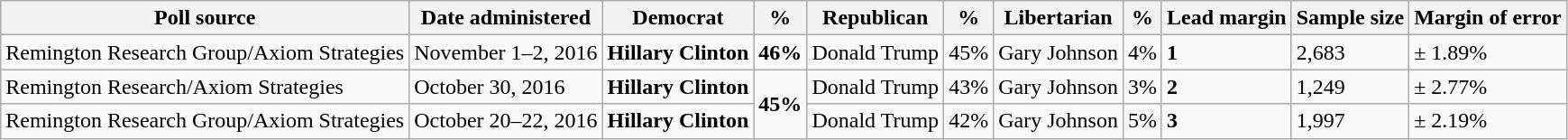<table class="wikitable">
<tr valign=bottom>
<th>Poll source</th>
<th>Date administered</th>
<th>Democrat</th>
<th>%</th>
<th>Republican</th>
<th>%</th>
<th>Libertarian</th>
<th>%</th>
<th>Lead margin</th>
<th>Sample size</th>
<th>Margin of error</th>
</tr>
<tr>
<td>Remington Research Group/Axiom Strategies</td>
<td>November 1–2, 2016</td>
<td><strong>Hillary Clinton</strong></td>
<td><strong>46%</strong></td>
<td>Donald Trump</td>
<td>45%</td>
<td>Gary Johnson</td>
<td>4%</td>
<td><strong>1</strong></td>
<td>2,683</td>
<td>± 1.89%</td>
</tr>
<tr>
<td>Remington Research/Axiom Strategies</td>
<td>October 30, 2016</td>
<td><strong>Hillary Clinton</strong></td>
<td rowspan="2" ><strong>45%</strong></td>
<td>Donald Trump</td>
<td>43%</td>
<td>Gary Johnson</td>
<td>3%</td>
<td><strong>2</strong></td>
<td>1,249</td>
<td>± 2.77%</td>
</tr>
<tr>
<td>Remington Research Group/Axiom Strategies</td>
<td>October 20–22, 2016</td>
<td><strong>Hillary Clinton</strong></td>
<td>Donald Trump</td>
<td>42%</td>
<td>Gary Johnson</td>
<td>5%</td>
<td><strong>3</strong></td>
<td>1,997</td>
<td>± 2.19%</td>
</tr>
</table>
